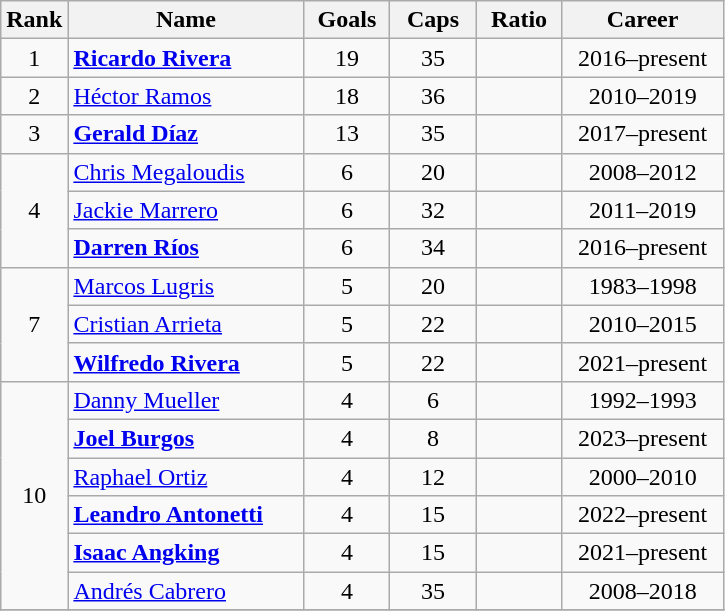<table class="wikitable sortable"  style="text-align:center;">
<tr>
<th width=30>Rank</th>
<th style="width:150px;">Name</th>
<th width=50>Goals</th>
<th width=50>Caps</th>
<th width=50>Ratio</th>
<th style="width:100px;">Career</th>
</tr>
<tr>
<td>1</td>
<td style="text-align:left;"><strong><a href='#'>Ricardo Rivera</a></strong></td>
<td>19</td>
<td>35</td>
<td></td>
<td>2016–present</td>
</tr>
<tr>
<td>2</td>
<td style="text-align: left;"><a href='#'>Héctor Ramos</a></td>
<td>18</td>
<td>36</td>
<td></td>
<td>2010–2019</td>
</tr>
<tr>
<td>3</td>
<td style="text-align: left;"><strong><a href='#'>Gerald Díaz</a></strong></td>
<td>13</td>
<td>35</td>
<td></td>
<td>2017–present</td>
</tr>
<tr>
<td rowspan=3>4</td>
<td style="text-align: left;"><a href='#'>Chris Megaloudis</a></td>
<td>6</td>
<td>20</td>
<td></td>
<td>2008–2012</td>
</tr>
<tr>
<td style="text-align: left;"><a href='#'>Jackie Marrero</a></td>
<td>6</td>
<td>32</td>
<td></td>
<td>2011–2019</td>
</tr>
<tr>
<td style="text-align: left;"><strong><a href='#'>Darren Ríos</a></strong></td>
<td>6</td>
<td>34</td>
<td></td>
<td>2016–present</td>
</tr>
<tr>
<td rowspan=3>7</td>
<td style="text-align: left;"><a href='#'>Marcos Lugris</a></td>
<td>5</td>
<td>20</td>
<td></td>
<td>1983–1998</td>
</tr>
<tr>
<td style="text-align: left;"><a href='#'>Cristian Arrieta</a></td>
<td>5</td>
<td>22</td>
<td></td>
<td>2010–2015</td>
</tr>
<tr>
<td style="text-align: left;"><strong><a href='#'>Wilfredo Rivera</a></strong></td>
<td>5</td>
<td>22</td>
<td></td>
<td>2021–present</td>
</tr>
<tr>
<td rowspan=6>10</td>
<td style="text-align: left;"><a href='#'>Danny Mueller</a></td>
<td>4</td>
<td>6</td>
<td></td>
<td>1992–1993</td>
</tr>
<tr>
<td style="text-align: left;"><strong><a href='#'>Joel Burgos</a></strong></td>
<td>4</td>
<td>8</td>
<td></td>
<td>2023–present</td>
</tr>
<tr>
<td style="text-align: left;"><a href='#'>Raphael Ortiz</a></td>
<td>4</td>
<td>12</td>
<td></td>
<td>2000–2010</td>
</tr>
<tr>
<td style="text-align: left;"><strong><a href='#'>Leandro Antonetti</a></strong></td>
<td>4</td>
<td>15</td>
<td></td>
<td>2022–present</td>
</tr>
<tr>
<td style="text-align: left;"><strong><a href='#'>Isaac Angking</a></strong></td>
<td>4</td>
<td>15</td>
<td></td>
<td>2021–present</td>
</tr>
<tr>
<td style="text-align: left;"><a href='#'>Andrés Cabrero</a></td>
<td>4</td>
<td>35</td>
<td></td>
<td>2008–2018</td>
</tr>
<tr>
</tr>
</table>
